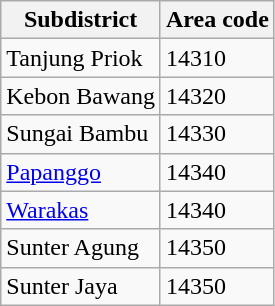<table class=wikitable>
<tr>
<th>Subdistrict</th>
<th>Area code</th>
</tr>
<tr>
<td>Tanjung Priok</td>
<td>14310</td>
</tr>
<tr>
<td>Kebon Bawang</td>
<td>14320</td>
</tr>
<tr>
<td>Sungai Bambu</td>
<td>14330</td>
</tr>
<tr>
<td><a href='#'>Papanggo</a></td>
<td>14340</td>
</tr>
<tr>
<td><a href='#'>Warakas</a></td>
<td>14340</td>
</tr>
<tr>
<td>Sunter Agung</td>
<td>14350</td>
</tr>
<tr>
<td>Sunter Jaya</td>
<td>14350</td>
</tr>
</table>
